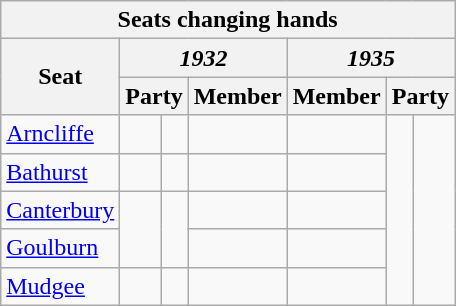<table class="wikitable sortable">
<tr>
<th colspan="7">Seats changing hands</th>
</tr>
<tr>
<th rowspan="2">Seat</th>
<th colspan="3"><em>1932</em></th>
<th colspan="3"><em>1935</em></th>
</tr>
<tr>
<th colspan="2">Party</th>
<th>Member</th>
<th>Member</th>
<th colspan="2">Party</th>
</tr>
<tr>
<td><a href='#'>Arncliffe</a></td>
<td> </td>
<td></td>
<td></td>
<td></td>
<td rowspan="5"></td>
<td rowspan="5" > </td>
</tr>
<tr>
<td><a href='#'>Bathurst</a></td>
<td> </td>
<td></td>
<td></td>
<td></td>
</tr>
<tr>
<td><a href='#'>Canterbury</a></td>
<td rowspan="2" > </td>
<td rowspan="2"></td>
<td></td>
<td></td>
</tr>
<tr>
<td><a href='#'>Goulburn</a></td>
<td></td>
<td></td>
</tr>
<tr>
<td><a href='#'>Mudgee</a></td>
<td> </td>
<td></td>
<td></td>
<td></td>
</tr>
</table>
